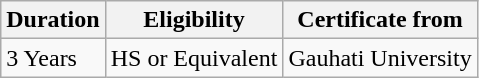<table class="wikitable">
<tr>
<th>Duration</th>
<th>Eligibility</th>
<th>Certificate from</th>
</tr>
<tr>
<td>3 Years</td>
<td>HS or Equivalent</td>
<td>Gauhati University</td>
</tr>
</table>
